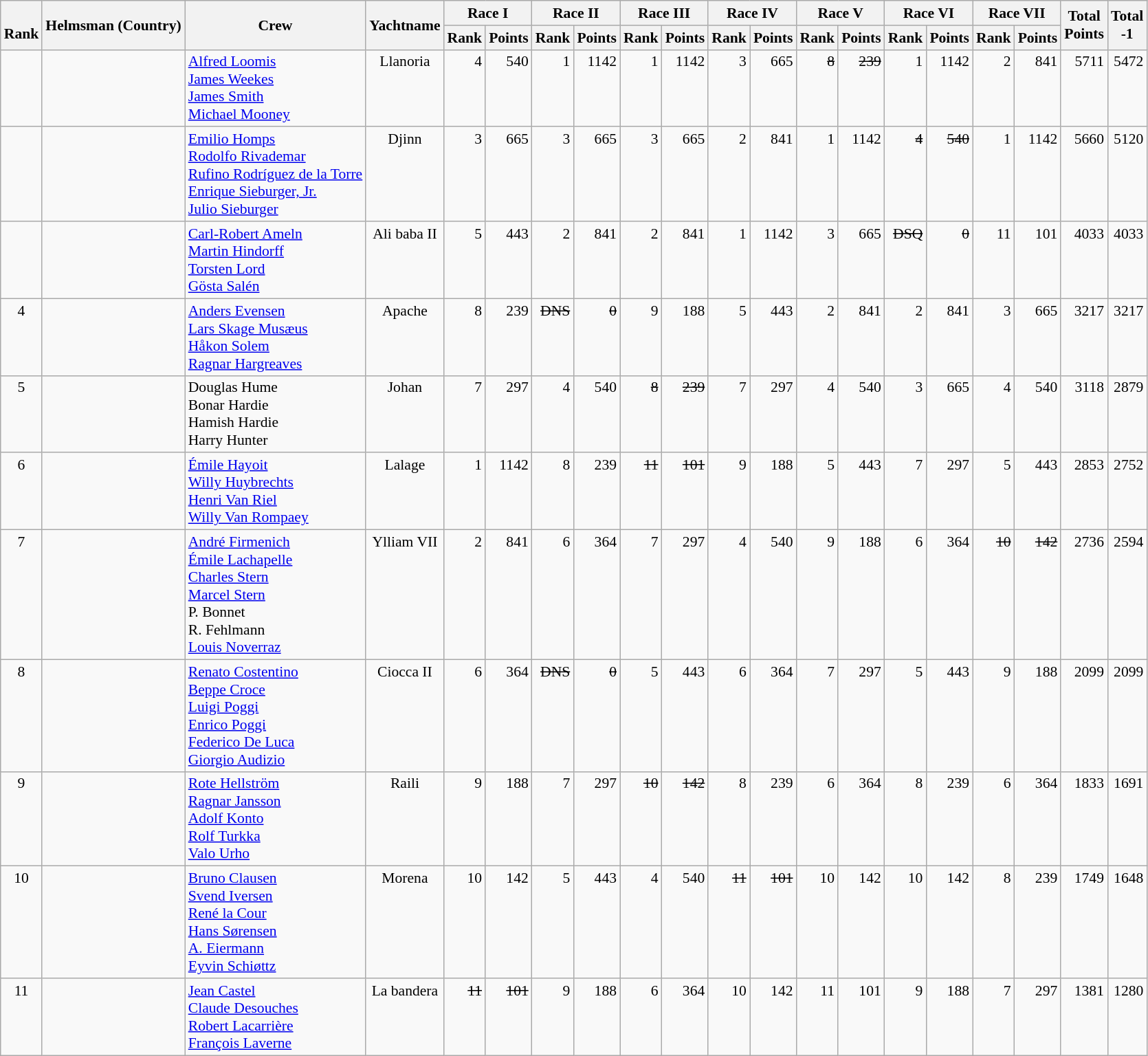<table class="wikitable" style="text-align:right; font-size:90%">
<tr>
<th rowspan="2"><br>Rank</th>
<th rowspan="2">Helmsman (Country)</th>
<th rowspan="2">Crew </th>
<th rowspan="2">Yachtname<br> </th>
<th colspan="2">Race I</th>
<th colspan="2">Race II</th>
<th colspan="2">Race III</th>
<th colspan="2">Race IV</th>
<th colspan="2">Race V</th>
<th colspan="2">Race VI</th>
<th colspan="2">Race VII</th>
<th rowspan="2">Total<br>Points <br> </th>
<th rowspan="2">Total<br>-1<br> </th>
</tr>
<tr>
<th>Rank</th>
<th>Points</th>
<th>Rank</th>
<th>Points</th>
<th>Rank</th>
<th>Points</th>
<th>Rank</th>
<th>Points</th>
<th>Rank</th>
<th>Points</th>
<th>Rank</th>
<th>Points</th>
<th>Rank</th>
<th>Points</th>
</tr>
<tr style="vertical-align:top;">
<td align=center></td>
<td align=left></td>
<td align=left><a href='#'>Alfred Loomis</a>  <br> <a href='#'>James Weekes</a>  <br> <a href='#'>James Smith</a>  <br> <a href='#'>Michael Mooney</a> </td>
<td align=center>Llanoria</td>
<td>4</td>
<td>540</td>
<td>1</td>
<td>1142</td>
<td>1</td>
<td>1142</td>
<td>3</td>
<td>665</td>
<td><s>8</s></td>
<td><s>239</s></td>
<td>1</td>
<td>1142</td>
<td>2</td>
<td>841</td>
<td>5711</td>
<td>5472</td>
</tr>
<tr style=vertical-align:top;>
<td align=center></td>
<td align=left></td>
<td align=left><a href='#'>Emilio Homps</a>  <br> <a href='#'>Rodolfo Rivademar</a>  <br> <a href='#'>Rufino Rodríguez de la Torre</a>  <br> <a href='#'>Enrique Sieburger, Jr.</a>  <br> <a href='#'>Julio Sieburger</a> </td>
<td align=center>Djinn</td>
<td>3</td>
<td>665</td>
<td>3</td>
<td>665</td>
<td>3</td>
<td>665</td>
<td>2</td>
<td>841</td>
<td>1</td>
<td>1142</td>
<td><s>4</s></td>
<td><s>540</s></td>
<td>1</td>
<td>1142</td>
<td>5660</td>
<td>5120</td>
</tr>
<tr style=vertical-align:top;>
<td align=center></td>
<td align=left></td>
<td align=left><a href='#'>Carl-Robert Ameln</a>  <br> <a href='#'>Martin Hindorff</a>  <br> <a href='#'>Torsten Lord</a>  <br> <a href='#'>Gösta Salén</a> </td>
<td align=center>Ali baba II</td>
<td>5</td>
<td>443</td>
<td>2</td>
<td>841</td>
<td>2</td>
<td>841</td>
<td>1</td>
<td>1142</td>
<td>3</td>
<td>665</td>
<td><s>DSQ</s></td>
<td><s>0</s></td>
<td>11</td>
<td>101</td>
<td>4033</td>
<td>4033</td>
</tr>
<tr style=vertical-align:top;>
<td align=center>4</td>
<td align=left></td>
<td align=left><a href='#'>Anders Evensen</a>  <br> <a href='#'>Lars Skage Musæus</a>  <br> <a href='#'>Håkon Solem</a>  <br> <a href='#'>Ragnar Hargreaves</a> </td>
<td align=center>Apache</td>
<td>8</td>
<td>239</td>
<td><s>DNS</s></td>
<td><s>0</s></td>
<td>9</td>
<td>188</td>
<td>5</td>
<td>443</td>
<td>2</td>
<td>841</td>
<td>2</td>
<td>841</td>
<td>3</td>
<td>665</td>
<td>3217</td>
<td>3217</td>
</tr>
<tr style=vertical-align:top;>
<td align=center>5</td>
<td align=left></td>
<td align=left>Douglas Hume  <br> Bonar Hardie  <br> Hamish Hardie  <br> Harry Hunter </td>
<td align=center>Johan</td>
<td>7</td>
<td>297</td>
<td>4</td>
<td>540</td>
<td><s>8</s></td>
<td><s>239</s></td>
<td>7</td>
<td>297</td>
<td>4</td>
<td>540</td>
<td>3</td>
<td>665</td>
<td>4</td>
<td>540</td>
<td>3118</td>
<td>2879</td>
</tr>
<tr style=vertical-align:top;>
<td align=center>6</td>
<td align=left></td>
<td align=left><a href='#'>Émile Hayoit</a>  <br> <a href='#'>Willy Huybrechts</a>  <br> <a href='#'>Henri Van Riel</a>  <br> <a href='#'>Willy Van Rompaey</a> </td>
<td align=center>Lalage</td>
<td>1</td>
<td>1142</td>
<td>8</td>
<td>239</td>
<td><s>11</s></td>
<td><s>101</s></td>
<td>9</td>
<td>188</td>
<td>5</td>
<td>443</td>
<td>7</td>
<td>297</td>
<td>5</td>
<td>443</td>
<td>2853</td>
<td>2752</td>
</tr>
<tr style=vertical-align:top;>
<td align=center>7</td>
<td align=left></td>
<td align=left><a href='#'>André Firmenich</a>  <br> <a href='#'>Émile Lachapelle</a>  <br> <a href='#'>Charles Stern</a>  <br> <a href='#'>Marcel Stern</a>  <br> P. Bonnet  <br> R. Fehlmann  <br> <a href='#'>Louis Noverraz</a> </td>
<td align=center>Ylliam VII</td>
<td>2</td>
<td>841</td>
<td>6</td>
<td>364</td>
<td>7</td>
<td>297</td>
<td>4</td>
<td>540</td>
<td>9</td>
<td>188</td>
<td>6</td>
<td>364</td>
<td><s>10</s></td>
<td><s>142</s></td>
<td>2736</td>
<td>2594</td>
</tr>
<tr style=vertical-align:top;>
<td align=center>8</td>
<td align=left></td>
<td align=left><a href='#'>Renato Costentino</a>  <br> <a href='#'>Beppe Croce</a>  <br> <a href='#'>Luigi Poggi</a>  <br> <a href='#'>Enrico Poggi</a>  <br> <a href='#'>Federico De Luca</a>  <br> <a href='#'>Giorgio Audizio</a> </td>
<td align=center>Ciocca II</td>
<td>6</td>
<td>364</td>
<td><s>DNS</s></td>
<td><s>0</s></td>
<td>5</td>
<td>443</td>
<td>6</td>
<td>364</td>
<td>7</td>
<td>297</td>
<td>5</td>
<td>443</td>
<td>9</td>
<td>188</td>
<td>2099</td>
<td>2099</td>
</tr>
<tr style=vertical-align:top;>
<td align=center>9</td>
<td align=left></td>
<td align=left><a href='#'>Rote Hellström</a>  <br> <a href='#'>Ragnar Jansson</a>  <br> <a href='#'>Adolf Konto</a>  <br> <a href='#'>Rolf Turkka</a>  <br> <a href='#'>Valo Urho</a> </td>
<td align=center>Raili </td>
<td>9</td>
<td>188</td>
<td>7</td>
<td>297</td>
<td><s>10</s></td>
<td><s>142</s></td>
<td>8</td>
<td>239</td>
<td>6</td>
<td>364</td>
<td>8</td>
<td>239</td>
<td>6</td>
<td>364</td>
<td>1833</td>
<td>1691</td>
</tr>
<tr style=vertical-align:top;>
<td align=center>10</td>
<td align=left></td>
<td align=left><a href='#'>Bruno Clausen</a>  <br> <a href='#'>Svend Iversen</a>  <br> <a href='#'>René la Cour</a>  <br> <a href='#'>Hans Sørensen</a>  <br> <a href='#'>A. Eiermann</a>  <br> <a href='#'>Eyvin Schiøttz</a> </td>
<td align=center>Morena</td>
<td>10</td>
<td>142</td>
<td>5</td>
<td>443</td>
<td>4</td>
<td>540</td>
<td><s>11</s></td>
<td><s>101</s></td>
<td>10</td>
<td>142</td>
<td>10</td>
<td>142</td>
<td>8</td>
<td>239</td>
<td>1749</td>
<td>1648</td>
</tr>
<tr style=vertical-align:top;>
<td align=center>11</td>
<td align=left></td>
<td align=left><a href='#'>Jean Castel</a>  <br> <a href='#'>Claude Desouches</a>  <br> <a href='#'>Robert Lacarrière</a>  <br> <a href='#'>François Laverne</a> </td>
<td align=center>La bandera</td>
<td><s>11</s></td>
<td><s>101</s></td>
<td>9</td>
<td>188</td>
<td>6</td>
<td>364</td>
<td>10</td>
<td>142</td>
<td>11</td>
<td>101</td>
<td>9</td>
<td>188</td>
<td>7</td>
<td>297</td>
<td>1381</td>
<td>1280</td>
</tr>
</table>
